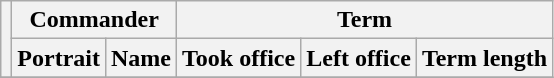<table class="wikitable sortable">
<tr>
<th rowspan=2></th>
<th colspan=2>Commander</th>
<th colspan=3>Term</th>
</tr>
<tr>
<th>Portrait</th>
<th>Name</th>
<th>Took office</th>
<th>Left office</th>
<th>Term length</th>
</tr>
<tr>
</tr>
</table>
